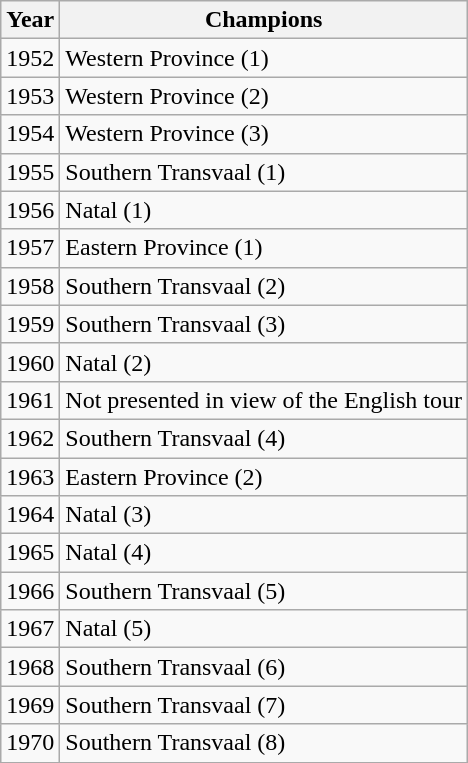<table class=wikitable>
<tr>
<th>Year</th>
<th>Champions</th>
</tr>
<tr>
<td>1952</td>
<td>Western Province (1)</td>
</tr>
<tr>
<td>1953</td>
<td>Western Province (2)</td>
</tr>
<tr>
<td>1954</td>
<td>Western Province (3)</td>
</tr>
<tr>
<td>1955</td>
<td>Southern Transvaal (1)</td>
</tr>
<tr>
<td>1956</td>
<td>Natal (1)</td>
</tr>
<tr>
<td>1957</td>
<td>Eastern Province (1)</td>
</tr>
<tr>
<td>1958</td>
<td>Southern Transvaal (2)</td>
</tr>
<tr>
<td>1959</td>
<td>Southern Transvaal (3)</td>
</tr>
<tr>
<td>1960</td>
<td>Natal (2)</td>
</tr>
<tr>
<td>1961</td>
<td>Not presented in view of the English tour</td>
</tr>
<tr>
<td>1962</td>
<td>Southern Transvaal (4)</td>
</tr>
<tr>
<td>1963</td>
<td>Eastern Province (2)</td>
</tr>
<tr>
<td>1964</td>
<td>Natal (3)</td>
</tr>
<tr>
<td>1965</td>
<td>Natal (4)</td>
</tr>
<tr>
<td>1966</td>
<td>Southern Transvaal (5)</td>
</tr>
<tr>
<td>1967</td>
<td>Natal (5)</td>
</tr>
<tr>
<td>1968</td>
<td>Southern Transvaal (6)</td>
</tr>
<tr>
<td>1969</td>
<td>Southern Transvaal (7)</td>
</tr>
<tr>
<td>1970</td>
<td>Southern Transvaal (8)</td>
</tr>
</table>
